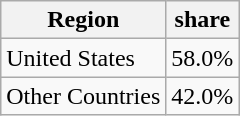<table class="wikitable floatright">
<tr>
<th>Region</th>
<th>share</th>
</tr>
<tr>
<td>United States</td>
<td>58.0%</td>
</tr>
<tr>
<td>Other Countries</td>
<td>42.0%</td>
</tr>
</table>
